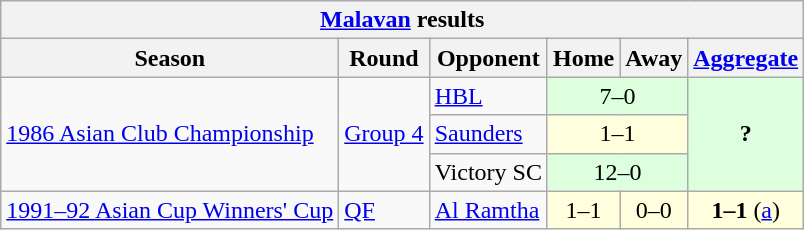<table class="wikitable">
<tr>
<th colspan="6"><a href='#'>Malavan</a> results</th>
</tr>
<tr>
<th>Season</th>
<th>Round</th>
<th>Opponent</th>
<th>Home</th>
<th>Away</th>
<th><a href='#'>Aggregate</a></th>
</tr>
<tr>
<td rowspan="3"><a href='#'>1986 Asian Club Championship</a></td>
<td rowspan="3"><a href='#'>Group 4</a></td>
<td> <a href='#'>HBL</a></td>
<td colspan="2" bgcolor="#ddffdd" style="text-align:center;">7–0</td>
<td rowspan="3" bgcolor="#ddffdd" style="text-align:center;"><strong>?</strong></td>
</tr>
<tr>
<td> <a href='#'>Saunders</a></td>
<td colspan="2" bgcolor="#ffffdd" style="text-align:center;">1–1</td>
</tr>
<tr>
<td> Victory SC</td>
<td colspan="2" bgcolor="#ddffdd" style="text-align:center;">12–0</td>
</tr>
<tr>
<td><a href='#'>1991–92 Asian Cup Winners' Cup</a></td>
<td><a href='#'>QF</a></td>
<td> <a href='#'>Al Ramtha</a></td>
<td bgcolor="#ffffdd" style="text-align:center;">1–1</td>
<td bgcolor="#ffffdd" style="text-align:center;">0–0</td>
<td bgcolor="#ffffdd" style="text-align:center;"><strong>1–1</strong> (<a href='#'>a</a>)</td>
</tr>
</table>
